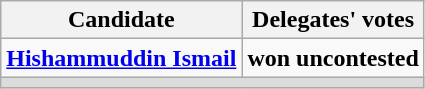<table class=wikitable style=text-align:center>
<tr>
<th>Candidate</th>
<th>Delegates' votes</th>
</tr>
<tr>
<td align=left><strong><a href='#'>Hishammuddin Ismail</a></strong></td>
<td><strong>won uncontested</strong></td>
</tr>
<tr>
<td colspan=3 bgcolor=dcdcdc></td>
</tr>
</table>
